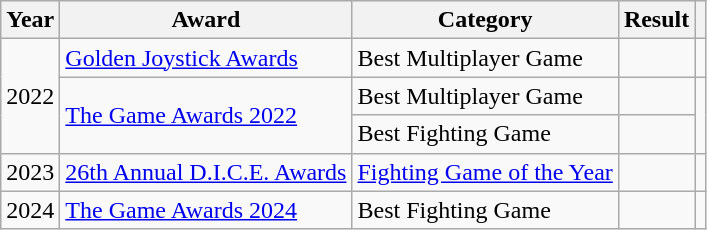<table class="wikitable sortable">
<tr>
<th scope="col">Year</th>
<th scope="col">Award</th>
<th scope="col">Category</th>
<th scope="col">Result</th>
<th scope="col" class="unsortable"></th>
</tr>
<tr>
<td rowspan="3">2022</td>
<td scope="row"><a href='#'>Golden Joystick Awards</a></td>
<td>Best Multiplayer Game</td>
<td></td>
<td style="text-align:center;"></td>
</tr>
<tr>
<td scope="row" rowspan="2"><a href='#'>The Game Awards 2022</a></td>
<td>Best Multiplayer Game</td>
<td></td>
<td rowspan="2" style="text-align:center;"></td>
</tr>
<tr>
<td>Best Fighting Game</td>
<td></td>
</tr>
<tr>
<td>2023</td>
<td><a href='#'>26th Annual D.I.C.E. Awards</a></td>
<td><a href='#'>Fighting Game of the Year</a></td>
<td></td>
<td style="text-align:center;"></td>
</tr>
<tr>
<td>2024</td>
<td><a href='#'>The Game Awards 2024</a></td>
<td>Best Fighting Game</td>
<td></td>
<td style="text-align:center;"></td>
</tr>
</table>
